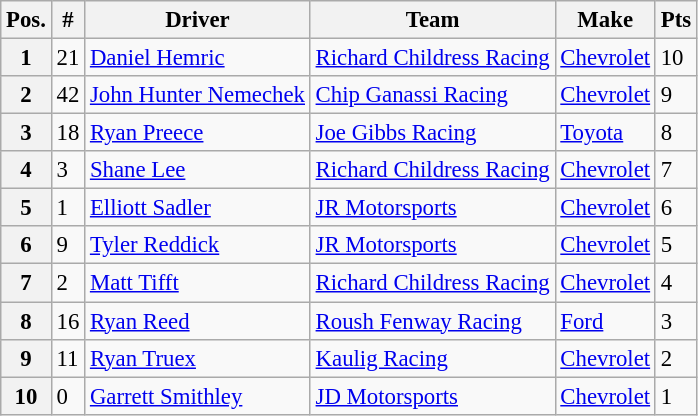<table class="wikitable" style="font-size:95%">
<tr>
<th>Pos.</th>
<th>#</th>
<th>Driver</th>
<th>Team</th>
<th>Make</th>
<th>Pts</th>
</tr>
<tr>
<th>1</th>
<td>21</td>
<td><a href='#'>Daniel Hemric</a></td>
<td><a href='#'>Richard Childress Racing</a></td>
<td><a href='#'>Chevrolet</a></td>
<td>10</td>
</tr>
<tr>
<th>2</th>
<td>42</td>
<td><a href='#'>John Hunter Nemechek</a></td>
<td><a href='#'>Chip Ganassi Racing</a></td>
<td><a href='#'>Chevrolet</a></td>
<td>9</td>
</tr>
<tr>
<th>3</th>
<td>18</td>
<td><a href='#'>Ryan Preece</a></td>
<td><a href='#'>Joe Gibbs Racing</a></td>
<td><a href='#'>Toyota</a></td>
<td>8</td>
</tr>
<tr>
<th>4</th>
<td>3</td>
<td><a href='#'>Shane Lee</a></td>
<td><a href='#'>Richard Childress Racing</a></td>
<td><a href='#'>Chevrolet</a></td>
<td>7</td>
</tr>
<tr>
<th>5</th>
<td>1</td>
<td><a href='#'>Elliott Sadler</a></td>
<td><a href='#'>JR Motorsports</a></td>
<td><a href='#'>Chevrolet</a></td>
<td>6</td>
</tr>
<tr>
<th>6</th>
<td>9</td>
<td><a href='#'>Tyler Reddick</a></td>
<td><a href='#'>JR Motorsports</a></td>
<td><a href='#'>Chevrolet</a></td>
<td>5</td>
</tr>
<tr>
<th>7</th>
<td>2</td>
<td><a href='#'>Matt Tifft</a></td>
<td><a href='#'>Richard Childress Racing</a></td>
<td><a href='#'>Chevrolet</a></td>
<td>4</td>
</tr>
<tr>
<th>8</th>
<td>16</td>
<td><a href='#'>Ryan Reed</a></td>
<td><a href='#'>Roush Fenway Racing</a></td>
<td><a href='#'>Ford</a></td>
<td>3</td>
</tr>
<tr>
<th>9</th>
<td>11</td>
<td><a href='#'>Ryan Truex</a></td>
<td><a href='#'>Kaulig Racing</a></td>
<td><a href='#'>Chevrolet</a></td>
<td>2</td>
</tr>
<tr>
<th>10</th>
<td>0</td>
<td><a href='#'>Garrett Smithley</a></td>
<td><a href='#'>JD Motorsports</a></td>
<td><a href='#'>Chevrolet</a></td>
<td>1</td>
</tr>
</table>
